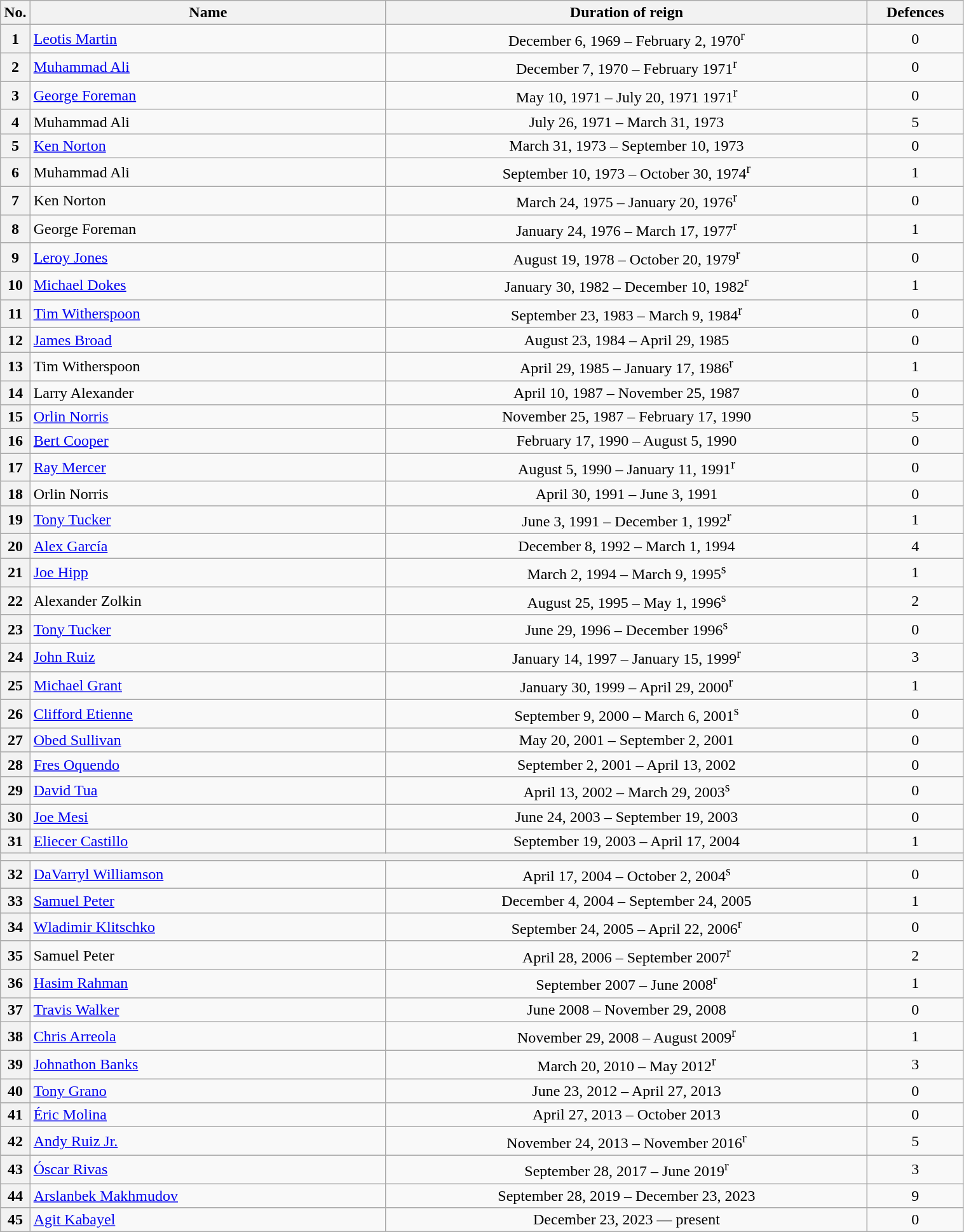<table class="wikitable" width=80%>
<tr>
<th width=3%>No.</th>
<th width=37%>Name</th>
<th width=50%>Duration of reign</th>
<th width=10%>Defences</th>
</tr>
<tr align=center>
<th>1</th>
<td align=left> <a href='#'>Leotis Martin</a></td>
<td>December 6, 1969 – February 2, 1970<sup>r</sup></td>
<td>0</td>
</tr>
<tr align=center>
<th>2</th>
<td align=left> <a href='#'>Muhammad Ali</a></td>
<td>December 7, 1970 – February 1971<sup>r</sup></td>
<td>0</td>
</tr>
<tr align=center>
<th>3</th>
<td align=left> <a href='#'>George Foreman</a></td>
<td>May 10, 1971 – July 20, 1971 1971<sup>r</sup></td>
<td>0</td>
</tr>
<tr align=center>
<th>4</th>
<td align=left> Muhammad Ali </td>
<td>July 26, 1971 – March 31, 1973</td>
<td>5</td>
</tr>
<tr align=center>
<th>5</th>
<td align=left> <a href='#'>Ken Norton</a></td>
<td>March 31, 1973 – September 10, 1973</td>
<td>0</td>
</tr>
<tr align=center>
<th>6</th>
<td align=left> Muhammad Ali </td>
<td>September 10, 1973 – October 30, 1974<sup>r</sup></td>
<td>1</td>
</tr>
<tr align=center>
<th>7</th>
<td align=left> Ken Norton </td>
<td>March 24, 1975 – January 20, 1976<sup>r</sup></td>
<td>0</td>
</tr>
<tr align=center>
<th>8</th>
<td align=left> George Foreman </td>
<td>January 24, 1976 – March 17, 1977<sup>r</sup></td>
<td>1</td>
</tr>
<tr align=center>
<th>9</th>
<td align=left> <a href='#'>Leroy Jones</a></td>
<td>August 19, 1978 – October 20, 1979<sup>r</sup></td>
<td>0</td>
</tr>
<tr align=center>
<th>10</th>
<td align=left> <a href='#'>Michael Dokes</a></td>
<td>January 30, 1982 – December 10, 1982<sup>r</sup></td>
<td>1</td>
</tr>
<tr align=center>
<th>11</th>
<td align=left> <a href='#'>Tim Witherspoon</a></td>
<td>September 23, 1983 – March 9, 1984<sup>r</sup></td>
<td>0</td>
</tr>
<tr align=center>
<th>12</th>
<td align=left> <a href='#'>James Broad</a></td>
<td>August 23, 1984 – April 29, 1985</td>
<td>0</td>
</tr>
<tr align=center>
<th>13</th>
<td align=left> Tim Witherspoon </td>
<td>April 29, 1985 – January 17, 1986<sup>r</sup></td>
<td>1</td>
</tr>
<tr align=center>
<th>14</th>
<td align=left> Larry Alexander</td>
<td>April 10, 1987 – November 25, 1987</td>
<td>0</td>
</tr>
<tr align=center>
<th>15</th>
<td align=left> <a href='#'>Orlin Norris</a></td>
<td>November 25, 1987 – February 17, 1990</td>
<td>5</td>
</tr>
<tr align=center>
<th>16</th>
<td align=left> <a href='#'>Bert Cooper</a></td>
<td>February 17, 1990 – August 5, 1990</td>
<td>0</td>
</tr>
<tr align=center>
<th>17</th>
<td align=left> <a href='#'>Ray Mercer</a></td>
<td>August 5, 1990 – January 11, 1991<sup>r</sup></td>
<td>0</td>
</tr>
<tr align=center>
<th>18</th>
<td align=left> Orlin Norris </td>
<td>April 30, 1991 – June 3, 1991</td>
<td>0</td>
</tr>
<tr align=center>
<th>19</th>
<td align=left> <a href='#'>Tony Tucker</a></td>
<td>June 3, 1991 – December 1, 1992<sup>r</sup></td>
<td>1</td>
</tr>
<tr align=center>
<th>20</th>
<td align=left> <a href='#'>Alex García</a></td>
<td>December 8, 1992 – March 1, 1994</td>
<td>4</td>
</tr>
<tr align=center>
<th>21</th>
<td align=left> <a href='#'>Joe Hipp</a></td>
<td>March 2, 1994 – March 9, 1995<sup>s</sup></td>
<td>1</td>
</tr>
<tr align=center>
<th>22</th>
<td align=left> Alexander Zolkin</td>
<td>August 25, 1995 – May 1, 1996<sup>s</sup></td>
<td>2</td>
</tr>
<tr align=center>
<th>23</th>
<td align=left> <a href='#'>Tony Tucker</a> </td>
<td>June 29, 1996 – December 1996<sup>s</sup></td>
<td>0</td>
</tr>
<tr align=center>
<th>24</th>
<td align=left> <a href='#'>John Ruiz</a></td>
<td>January 14, 1997 – January 15, 1999<sup>r</sup></td>
<td>3</td>
</tr>
<tr align=center>
<th>25</th>
<td align=left> <a href='#'>Michael Grant</a></td>
<td>January 30, 1999 – April 29, 2000<sup>r</sup></td>
<td>1</td>
</tr>
<tr align=center>
<th>26</th>
<td align=left> <a href='#'>Clifford Etienne</a></td>
<td>September 9, 2000 – March 6, 2001<sup>s</sup></td>
<td>0</td>
</tr>
<tr align=center>
<th>27</th>
<td align=left> <a href='#'>Obed Sullivan</a></td>
<td>May 20, 2001 – September 2, 2001</td>
<td>0</td>
</tr>
<tr align=center>
<th>28</th>
<td align=left> <a href='#'>Fres Oquendo</a></td>
<td>September 2, 2001 – April 13, 2002</td>
<td>0</td>
</tr>
<tr align=center>
<th>29</th>
<td align=left> <a href='#'>David Tua</a></td>
<td>April 13, 2002 – March 29, 2003<sup>s</sup></td>
<td>0</td>
</tr>
<tr align=center>
<th>30</th>
<td align=left> <a href='#'>Joe Mesi</a></td>
<td>June 24, 2003 – September 19, 2003</td>
<td>0</td>
</tr>
<tr align=center>
<th>31</th>
<td align=left> <a href='#'>Eliecer Castillo</a></td>
<td>September 19, 2003 – April 17, 2004</td>
<td>1</td>
</tr>
<tr align=center>
<th colspan="4"></th>
</tr>
<tr align=center>
<th>32</th>
<td align=left> <a href='#'>DaVarryl Williamson</a></td>
<td>April 17, 2004 – October 2, 2004<sup>s</sup></td>
<td>0</td>
</tr>
<tr align=center>
<th>33</th>
<td align=left> <a href='#'>Samuel Peter</a></td>
<td>December 4, 2004 – September 24, 2005</td>
<td>1</td>
</tr>
<tr align=center>
<th>34</th>
<td align=left> <a href='#'>Wladimir Klitschko</a></td>
<td>September 24, 2005 – April 22, 2006<sup>r</sup></td>
<td>0</td>
</tr>
<tr align=center>
<th>35</th>
<td align=left> Samuel Peter </td>
<td>April 28, 2006 – September 2007<sup>r</sup></td>
<td>2</td>
</tr>
<tr align=center>
<th>36</th>
<td align=left> <a href='#'>Hasim Rahman</a></td>
<td>September 2007 – June 2008<sup>r</sup></td>
<td>1</td>
</tr>
<tr align=center>
<th>37</th>
<td align=left> <a href='#'>Travis Walker</a></td>
<td>June 2008 – November 29, 2008</td>
<td>0</td>
</tr>
<tr align=center>
<th>38</th>
<td align=left> <a href='#'>Chris Arreola</a></td>
<td>November 29, 2008 – August 2009<sup>r</sup></td>
<td>1</td>
</tr>
<tr align=center>
<th>39</th>
<td align=left> <a href='#'>Johnathon Banks</a></td>
<td>March 20, 2010 – May 2012<sup>r</sup></td>
<td>3</td>
</tr>
<tr align=center>
<th>40</th>
<td align=left> <a href='#'>Tony Grano</a></td>
<td>June 23, 2012 – April 27, 2013</td>
<td>0</td>
</tr>
<tr align=center>
<th>41</th>
<td align=left> <a href='#'>Éric Molina</a></td>
<td>April 27, 2013 – October 2013</td>
<td>0</td>
</tr>
<tr align=center>
<th>42</th>
<td align=left> <a href='#'>Andy Ruiz Jr.</a></td>
<td>November 24, 2013 – November 2016<sup>r</sup></td>
<td>5</td>
</tr>
<tr align=center>
<th>43</th>
<td align=left> <a href='#'>Óscar Rivas</a></td>
<td>September 28, 2017 – June 2019<sup>r</sup></td>
<td>3</td>
</tr>
<tr align=center>
<th>44</th>
<td align=left> <a href='#'>Arslanbek Makhmudov</a></td>
<td>September 28, 2019 – December 23, 2023</td>
<td>9</td>
</tr>
<tr align=center>
<th>45</th>
<td align=left> <a href='#'>Agit Kabayel</a></td>
<td>December 23, 2023 — present</td>
<td>0</td>
</tr>
</table>
